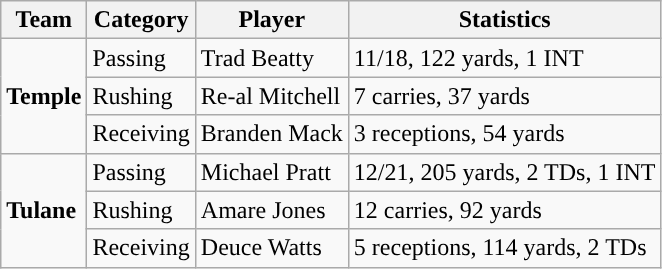<table class="wikitable" style="float: left;">
<tr>
<th>Team</th>
<th>Category</th>
<th>Player</th>
<th>Statistics</th>
</tr>
<tr>
<td rowspan=3><strong>Temple</strong></td>
<td>Passing</td>
<td>Trad Beatty</td>
<td>11/18, 122 yards, 1 INT</td>
</tr>
<tr>
<td>Rushing</td>
<td>Re-al Mitchell</td>
<td>7 carries, 37 yards</td>
</tr>
<tr>
<td>Receiving</td>
<td>Branden Mack</td>
<td>3 receptions, 54 yards</td>
</tr>
<tr>
<td rowspan=3><strong>Tulane</strong></td>
<td>Passing</td>
<td>Michael Pratt</td>
<td>12/21, 205 yards, 2 TDs, 1 INT</td>
</tr>
<tr>
<td>Rushing</td>
<td>Amare Jones</td>
<td>12 carries, 92 yards</td>
</tr>
<tr>
<td>Receiving</td>
<td>Deuce Watts</td>
<td>5 receptions, 114 yards, 2 TDs</td>
</tr>
</table>
